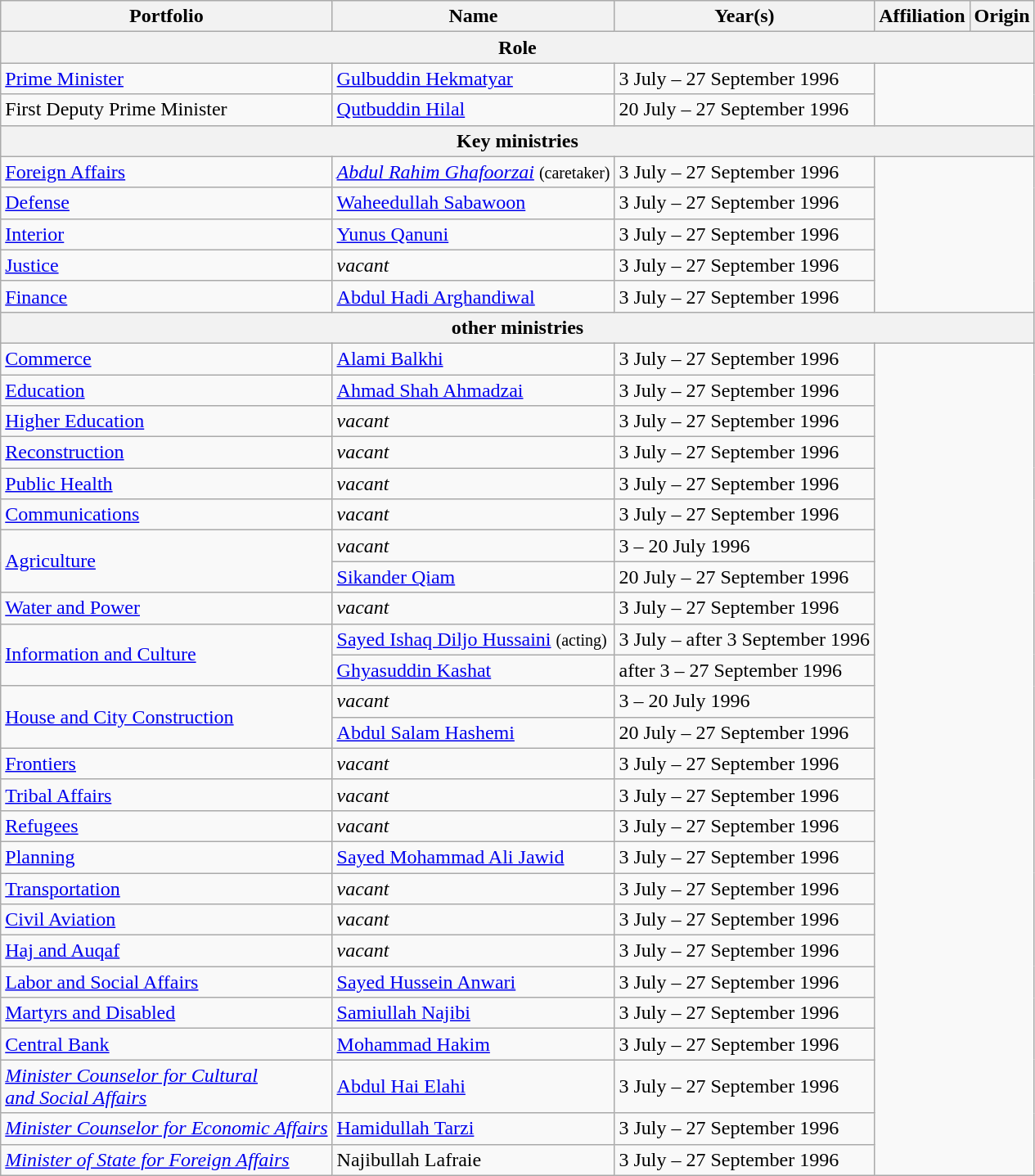<table class="wikitable sortable">
<tr>
<th>Portfolio</th>
<th>Name</th>
<th>Year(s)</th>
<th>Affiliation</th>
<th>Origin</th>
</tr>
<tr>
<th colspan="6"><strong>Role</strong></th>
</tr>
<tr>
<td><a href='#'>Prime Minister</a></td>
<td><a href='#'>Gulbuddin Hekmatyar</a></td>
<td>3 July – 27 September 1996</td>
</tr>
<tr>
<td>First Deputy Prime Minister</td>
<td><a href='#'>Qutbuddin Hilal</a></td>
<td>20 July – 27 September 1996</td>
</tr>
<tr>
<th colspan="6"><strong>Key ministries</strong></th>
</tr>
<tr>
<td><a href='#'>Foreign Affairs</a></td>
<td><em><a href='#'>Abdul Rahim Ghafoorzai</a></em> <small>(caretaker)</small></td>
<td>3 July – 27 September 1996</td>
</tr>
<tr>
<td><a href='#'>Defense</a></td>
<td><a href='#'>Waheedullah Sabawoon</a></td>
<td>3 July – 27 September 1996</td>
</tr>
<tr>
<td><a href='#'>Interior</a></td>
<td><a href='#'>Yunus Qanuni</a></td>
<td>3 July – 27 September 1996</td>
</tr>
<tr>
<td><a href='#'>Justice</a></td>
<td><em>vacant</em></td>
<td>3 July – 27 September 1996</td>
</tr>
<tr>
<td><a href='#'>Finance</a></td>
<td><a href='#'>Abdul Hadi Arghandiwal</a></td>
<td>3 July – 27 September 1996</td>
</tr>
<tr>
<th colspan="6"><strong>other ministries</strong></th>
</tr>
<tr>
<td><a href='#'>Commerce</a></td>
<td><a href='#'>Alami Balkhi</a></td>
<td>3 July – 27 September 1996</td>
</tr>
<tr>
<td><a href='#'>Education</a></td>
<td><a href='#'>Ahmad Shah Ahmadzai</a></td>
<td>3 July – 27 September 1996</td>
</tr>
<tr>
<td><a href='#'>Higher Education</a></td>
<td><em>vacant</em></td>
<td>3 July – 27 September 1996</td>
</tr>
<tr>
<td><a href='#'>Reconstruction</a></td>
<td><em>vacant</em></td>
<td>3 July – 27 September 1996</td>
</tr>
<tr>
<td><a href='#'>Public Health</a></td>
<td><em>vacant</em></td>
<td>3 July – 27 September 1996</td>
</tr>
<tr>
<td><a href='#'>Communications</a></td>
<td><em>vacant</em></td>
<td>3 July – 27 September 1996</td>
</tr>
<tr>
<td rowspan="2"><a href='#'>Agriculture</a></td>
<td><em>vacant</em></td>
<td>3 – 20 July 1996</td>
</tr>
<tr>
<td><a href='#'>Sikander Qiam</a></td>
<td>20 July – 27 September 1996</td>
</tr>
<tr>
<td><a href='#'>Water and Power</a></td>
<td><em>vacant</em></td>
<td>3 July – 27 September 1996</td>
</tr>
<tr>
<td rowspan="2"><a href='#'>Information and Culture</a></td>
<td><a href='#'>Sayed Ishaq Diljo Hussaini</a> <small>(acting)</small></td>
<td>3 July – after 3 September 1996</td>
</tr>
<tr>
<td><a href='#'>Ghyasuddin Kashat</a></td>
<td>after 3 – 27 September 1996</td>
</tr>
<tr>
<td rowspan="2"><a href='#'>House and City Construction</a></td>
<td><em>vacant</em></td>
<td>3 – 20 July 1996</td>
</tr>
<tr>
<td><a href='#'>Abdul Salam Hashemi</a></td>
<td>20 July – 27 September 1996</td>
</tr>
<tr>
<td><a href='#'>Frontiers</a></td>
<td><em>vacant</em></td>
<td>3 July – 27 September 1996</td>
</tr>
<tr>
<td><a href='#'>Tribal Affairs</a></td>
<td><em>vacant</em></td>
<td>3 July – 27 September 1996</td>
</tr>
<tr>
<td><a href='#'>Refugees</a></td>
<td><em>vacant</em></td>
<td>3 July – 27 September 1996</td>
</tr>
<tr>
<td><a href='#'>Planning</a></td>
<td><a href='#'>Sayed Mohammad Ali Jawid</a></td>
<td>3 July – 27 September 1996</td>
</tr>
<tr>
<td><a href='#'>Transportation</a></td>
<td><em>vacant</em></td>
<td>3 July – 27 September 1996</td>
</tr>
<tr>
<td><a href='#'>Civil Aviation</a></td>
<td><em>vacant</em></td>
<td>3 July – 27 September 1996</td>
</tr>
<tr>
<td><a href='#'>Haj and Auqaf</a></td>
<td><em>vacant</em></td>
<td>3 July – 27 September 1996</td>
</tr>
<tr>
<td><a href='#'>Labor and Social Affairs</a></td>
<td><a href='#'>Sayed Hussein Anwari</a></td>
<td>3 July – 27 September 1996</td>
</tr>
<tr>
<td><a href='#'>Martyrs and Disabled</a></td>
<td><a href='#'>Samiullah Najibi</a></td>
<td>3 July – 27 September 1996</td>
</tr>
<tr>
<td><a href='#'>Central Bank</a></td>
<td><a href='#'>Mohammad Hakim</a></td>
<td>3 July – 27 September 1996</td>
</tr>
<tr>
<td><em><a href='#'>Minister Counselor for Cultural<br>and Social Affairs</a></em></td>
<td><a href='#'>Abdul Hai Elahi</a></td>
<td>3 July – 27 September 1996</td>
</tr>
<tr>
<td><em><a href='#'>Minister Counselor for Economic Affairs</a></em></td>
<td><a href='#'>Hamidullah Tarzi</a></td>
<td>3 July – 27 September 1996</td>
</tr>
<tr>
<td><em><a href='#'>Minister of State for Foreign Affairs</a></em></td>
<td>Najibullah Lafraie</td>
<td>3 July – 27 September 1996</td>
</tr>
</table>
